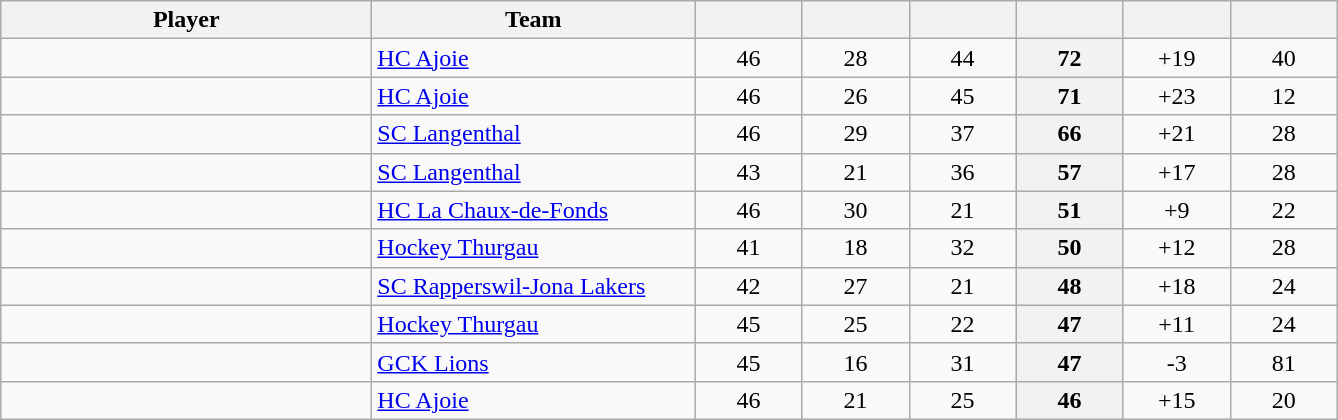<table class="wikitable sortable" style="text-align: center">
<tr>
<th style="width: 15em;">Player</th>
<th style="width: 13em;">Team</th>
<th style="width: 4em;"></th>
<th style="width: 4em;"></th>
<th style="width: 4em;"></th>
<th style="width: 4em;"></th>
<th style="width: 4em;"></th>
<th style="width: 4em;"></th>
</tr>
<tr>
<td style="text-align:left;"> </td>
<td style="text-align:left;"><a href='#'>HC Ajoie</a></td>
<td>46</td>
<td>28</td>
<td>44</td>
<th>72</th>
<td>+19</td>
<td>40</td>
</tr>
<tr>
<td style="text-align:left;"> </td>
<td style="text-align:left;"><a href='#'>HC Ajoie</a></td>
<td>46</td>
<td>26</td>
<td>45</td>
<th>71</th>
<td>+23</td>
<td>12</td>
</tr>
<tr>
<td style="text-align:left;"> </td>
<td style="text-align:left;"><a href='#'>SC Langenthal</a></td>
<td>46</td>
<td>29</td>
<td>37</td>
<th>66</th>
<td>+21</td>
<td>28</td>
</tr>
<tr>
<td style="text-align:left;"> </td>
<td style="text-align:left;"><a href='#'>SC Langenthal</a></td>
<td>43</td>
<td>21</td>
<td>36</td>
<th>57</th>
<td>+17</td>
<td>28</td>
</tr>
<tr>
<td style="text-align:left;"> </td>
<td style="text-align:left;"><a href='#'>HC La Chaux-de-Fonds</a></td>
<td>46</td>
<td>30</td>
<td>21</td>
<th>51</th>
<td>+9</td>
<td>22</td>
</tr>
<tr>
<td style="text-align:left;"> </td>
<td style="text-align:left;"><a href='#'>Hockey Thurgau</a></td>
<td>41</td>
<td>18</td>
<td>32</td>
<th>50</th>
<td>+12</td>
<td>28</td>
</tr>
<tr>
<td style="text-align:left;"> </td>
<td style="text-align:left;"><a href='#'>SC Rapperswil-Jona Lakers</a></td>
<td>42</td>
<td>27</td>
<td>21</td>
<th>48</th>
<td>+18</td>
<td>24</td>
</tr>
<tr>
<td style="text-align:left;"> </td>
<td style="text-align:left;"><a href='#'>Hockey Thurgau</a></td>
<td>45</td>
<td>25</td>
<td>22</td>
<th>47</th>
<td>+11</td>
<td>24</td>
</tr>
<tr>
<td style="text-align:left;"> </td>
<td style="text-align:left;"><a href='#'>GCK Lions</a></td>
<td>45</td>
<td>16</td>
<td>31</td>
<th>47</th>
<td>-3</td>
<td>81</td>
</tr>
<tr>
<td style="text-align:left;"> </td>
<td style="text-align:left;"><a href='#'>HC Ajoie</a></td>
<td>46</td>
<td>21</td>
<td>25</td>
<th>46</th>
<td>+15</td>
<td>20</td>
</tr>
</table>
